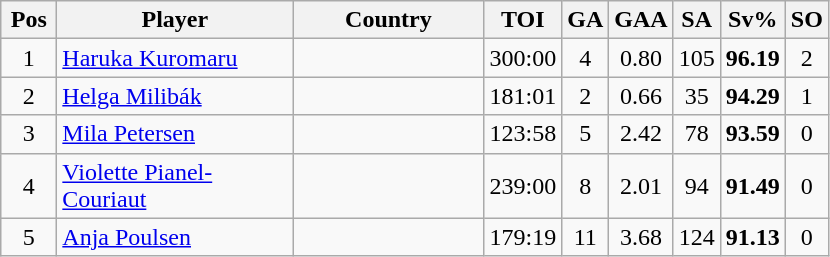<table class="wikitable sortable" style="text-align: center;">
<tr>
<th width=30>Pos</th>
<th width=150>Player</th>
<th width=120>Country</th>
<th width=20>TOI</th>
<th width=20>GA</th>
<th width=20>GAA</th>
<th width=20>SA</th>
<th width=20>Sv%</th>
<th width=20>SO</th>
</tr>
<tr>
<td>1</td>
<td align="left"><a href='#'>Haruka Kuromaru</a></td>
<td align="left"></td>
<td>300:00</td>
<td>4</td>
<td>0.80</td>
<td>105</td>
<td><strong>96.19</strong></td>
<td>2</td>
</tr>
<tr>
<td>2</td>
<td align="left"><a href='#'>Helga Milibák</a></td>
<td align="left"></td>
<td>181:01</td>
<td>2</td>
<td>0.66</td>
<td>35</td>
<td><strong>94.29</strong></td>
<td>1</td>
</tr>
<tr>
<td>3</td>
<td align="left"><a href='#'>Mila Petersen</a></td>
<td align="left"></td>
<td>123:58</td>
<td>5</td>
<td>2.42</td>
<td>78</td>
<td><strong>93.59</strong></td>
<td>0</td>
</tr>
<tr>
<td>4</td>
<td align="left"><a href='#'>Violette Pianel-Couriaut</a></td>
<td align="left"></td>
<td>239:00</td>
<td>8</td>
<td>2.01</td>
<td>94</td>
<td><strong>91.49</strong></td>
<td>0</td>
</tr>
<tr>
<td>5</td>
<td align="left"><a href='#'>Anja Poulsen</a></td>
<td align="left"></td>
<td>179:19</td>
<td>11</td>
<td>3.68</td>
<td>124</td>
<td><strong>91.13</strong></td>
<td>0</td>
</tr>
</table>
